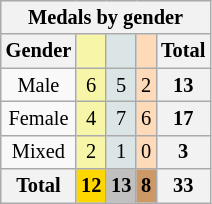<table class="wikitable" style="font-size:85%">
<tr style="background:#efefef;">
<th colspan=6>Medals by gender</th>
</tr>
<tr align=center>
<th>Gender</th>
<td bgcolor=F7F6A8></td>
<td bgcolor=DCE5E5></td>
<td bgcolor=FFDAB9></td>
<th>Total</th>
</tr>
<tr align=center>
<td>Male</td>
<td bgcolor=F7F6A8>6</td>
<td bgcolor=DCE5E5>5</td>
<td bgcolor=FFDAB9>2</td>
<th>13</th>
</tr>
<tr align=center>
<td>Female</td>
<td bgcolor=F7F6A8>4</td>
<td bgcolor=DCE5E5>7</td>
<td bgcolor=FFDAB9>6</td>
<th>17</th>
</tr>
<tr align=center>
<td>Mixed</td>
<td bgcolor=F7F6A8>2</td>
<td bgcolor=DCE5E5>1</td>
<td bgcolor=FFDAB9>0</td>
<th>3</th>
</tr>
<tr align=center>
<th>Total</th>
<th style=background:gold>12</th>
<th style=background:silver>13</th>
<th style=background:#c96>8</th>
<th>33</th>
</tr>
</table>
